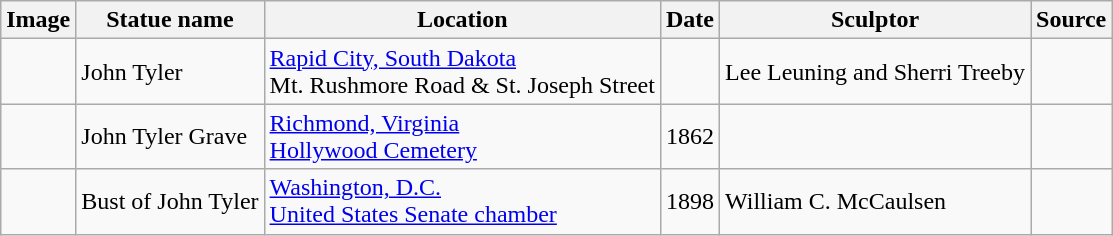<table class="wikitable sortable">
<tr>
<th scope="col" class="unsortable">Image</th>
<th scope="col">Statue name</th>
<th scope="col">Location</th>
<th scope="col">Date</th>
<th scope="col">Sculptor</th>
<th scope="col" class="unsortable">Source</th>
</tr>
<tr>
<td></td>
<td>John Tyler</td>
<td><a href='#'>Rapid City, South Dakota</a><br>Mt. Rushmore Road & St. Joseph Street</td>
<td></td>
<td>Lee Leuning and Sherri Treeby</td>
<td></td>
</tr>
<tr>
<td></td>
<td>John Tyler Grave</td>
<td><a href='#'>Richmond, Virginia</a><br><a href='#'>Hollywood Cemetery</a></td>
<td>1862</td>
<td></td>
<td></td>
</tr>
<tr>
<td></td>
<td>Bust of John Tyler</td>
<td><a href='#'>Washington, D.C.</a><br><a href='#'>United States Senate chamber</a></td>
<td>1898</td>
<td>William C. McCaulsen</td>
<td></td>
</tr>
</table>
